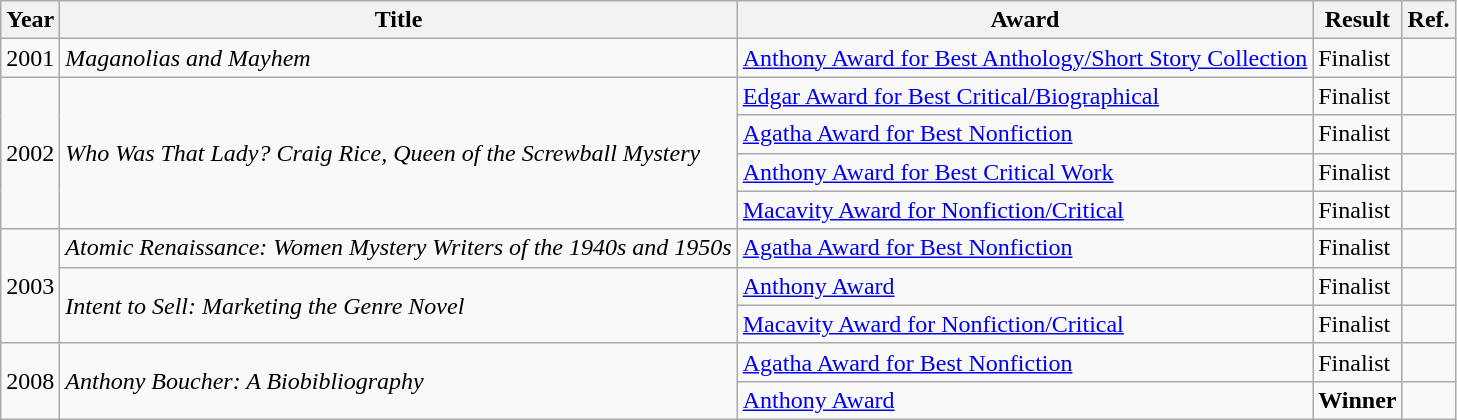<table class="wikitable sortable">
<tr>
<th>Year</th>
<th>Title</th>
<th>Award</th>
<th>Result</th>
<th>Ref.</th>
</tr>
<tr>
<td rowspan="1">2001</td>
<td rowspan="1"><em>Maganolias and Mayhem</em></td>
<td><a href='#'>Anthony Award for Best Anthology/Short Story Collection</a></td>
<td>Finalist</td>
<td></td>
</tr>
<tr>
<td rowspan="4">2002</td>
<td rowspan="4"><em>Who Was That Lady? Craig Rice, Queen of the Screwball Mystery</em></td>
<td><a href='#'>Edgar Award for Best Critical/Biographical</a></td>
<td>Finalist</td>
<td></td>
</tr>
<tr>
<td><a href='#'>Agatha Award for Best Nonfiction</a></td>
<td>Finalist</td>
<td></td>
</tr>
<tr>
<td><a href='#'>Anthony Award for Best Critical Work</a></td>
<td>Finalist</td>
<td></td>
</tr>
<tr>
<td><a href='#'>Macavity Award for Nonfiction/Critical</a></td>
<td>Finalist</td>
<td></td>
</tr>
<tr>
<td rowspan="3">2003</td>
<td><em>Atomic Renaissance: Women Mystery Writers of the 1940s and 1950s</em></td>
<td rowspan="1"><a href='#'>Agatha Award for Best Nonfiction</a></td>
<td rowspan="1">Finalist</td>
<td></td>
</tr>
<tr>
<td rowspan="2"><em>Intent to Sell: Marketing the Genre Novel</em></td>
<td><a href='#'>Anthony Award</a></td>
<td>Finalist</td>
<td></td>
</tr>
<tr>
<td><a href='#'>Macavity Award for Nonfiction/Critical</a></td>
<td>Finalist</td>
<td></td>
</tr>
<tr>
<td rowspan="3">2008</td>
<td rowspan="3"><em>Anthony Boucher: A Biobibliography</em></td>
<td><a href='#'>Agatha Award for Best Nonfiction</a></td>
<td>Finalist</td>
<td></td>
</tr>
<tr>
<td><a href='#'>Anthony Award</a></td>
<td><strong>Winner</strong></td>
<td></td>
</tr>
</table>
